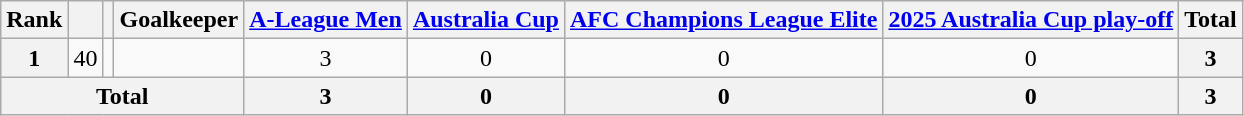<table class="wikitable" style="text-align:center">
<tr>
<th>Rank</th>
<th></th>
<th></th>
<th>Goalkeeper</th>
<th><a href='#'>A-League Men</a></th>
<th><a href='#'>Australia Cup</a></th>
<th><a href='#'>AFC Champions League Elite</a></th>
<th><a href='#'>2025 Australia Cup play-off</a></th>
<th>Total</th>
</tr>
<tr>
<th>1</th>
<td>40</td>
<td></td>
<td></td>
<td>3</td>
<td>0</td>
<td>0</td>
<td>0</td>
<th>3</th>
</tr>
<tr>
<th colspan="4">Total</th>
<th>3</th>
<th>0</th>
<th>0</th>
<th>0</th>
<th>3</th>
</tr>
</table>
